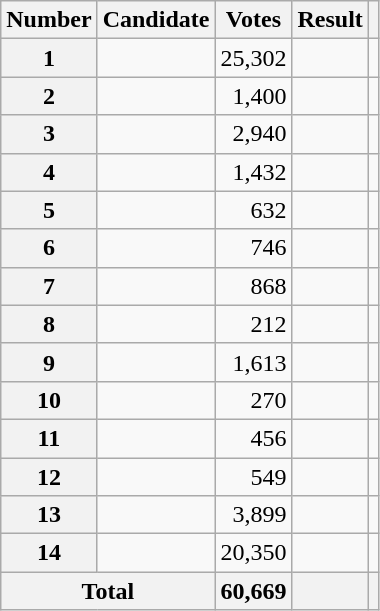<table class="wikitable sortable">
<tr>
<th scope="col">Number</th>
<th scope="col">Candidate</th>
<th scope="col">Votes</th>
<th scope="col">Result</th>
<th scope="col" class="unsortable"></th>
</tr>
<tr>
<th scope="row">1</th>
<td></td>
<td style="text-align:right">25,302</td>
<td></td>
<td></td>
</tr>
<tr>
<th scope="row">2</th>
<td></td>
<td style="text-align:right">1,400</td>
<td></td>
<td></td>
</tr>
<tr>
<th scope="row">3</th>
<td></td>
<td style="text-align:right">2,940</td>
<td></td>
<td></td>
</tr>
<tr>
<th scope="row">4</th>
<td></td>
<td style="text-align:right">1,432</td>
<td></td>
<td></td>
</tr>
<tr>
<th scope="row">5</th>
<td></td>
<td style="text-align:right">632</td>
<td></td>
<td></td>
</tr>
<tr>
<th scope="row">6</th>
<td></td>
<td style="text-align:right">746</td>
<td></td>
<td></td>
</tr>
<tr>
<th scope="row">7</th>
<td></td>
<td style="text-align:right">868</td>
<td></td>
<td></td>
</tr>
<tr>
<th scope="row">8</th>
<td></td>
<td style="text-align:right">212</td>
<td></td>
<td></td>
</tr>
<tr>
<th scope="row">9</th>
<td></td>
<td style="text-align:right">1,613</td>
<td></td>
<td></td>
</tr>
<tr>
<th scope="row">10</th>
<td></td>
<td style="text-align:right">270</td>
<td></td>
<td></td>
</tr>
<tr>
<th scope="row">11</th>
<td></td>
<td style="text-align:right">456</td>
<td></td>
<td></td>
</tr>
<tr>
<th scope="row">12</th>
<td></td>
<td style="text-align:right">549</td>
<td></td>
<td></td>
</tr>
<tr>
<th scope="row">13</th>
<td></td>
<td style="text-align:right">3,899</td>
<td></td>
<td></td>
</tr>
<tr>
<th scope="row">14</th>
<td></td>
<td style="text-align:right">20,350</td>
<td></td>
<td></td>
</tr>
<tr class="sortbottom">
<th scope="row" colspan="2">Total</th>
<th style="text-align:right">60,669</th>
<th></th>
<th></th>
</tr>
</table>
